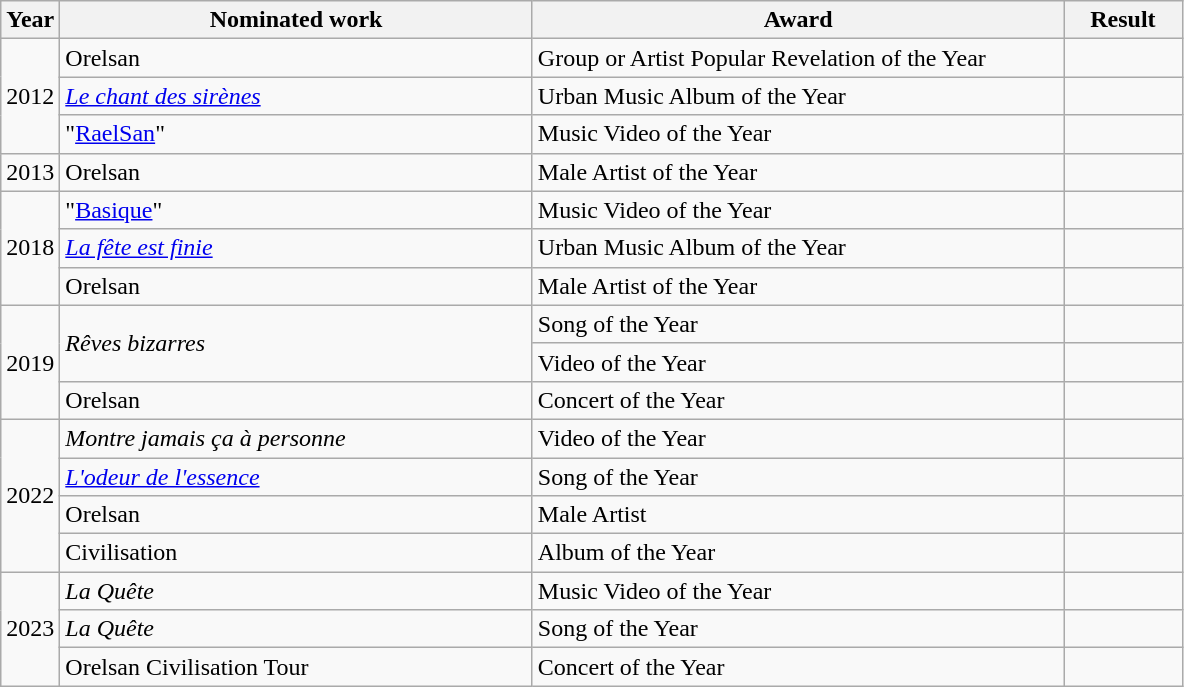<table class="wikitable">
<tr>
<th width=5%>Year</th>
<th width=40%>Nominated work</th>
<th width=45%>Award</th>
<th width=10%>Result</th>
</tr>
<tr>
<td rowspan="3">2012</td>
<td>Orelsan</td>
<td>Group or Artist Popular Revelation of the Year</td>
<td></td>
</tr>
<tr>
<td><em><a href='#'>Le chant des sirènes</a></em></td>
<td>Urban Music Album of the Year</td>
<td></td>
</tr>
<tr>
<td>"<a href='#'>RaelSan</a>"</td>
<td>Music Video of the Year</td>
<td></td>
</tr>
<tr>
<td>2013</td>
<td>Orelsan</td>
<td>Male Artist of the Year</td>
<td></td>
</tr>
<tr>
<td rowspan="3">2018</td>
<td>"<a href='#'>Basique</a>"</td>
<td Music Video of the Year>Music Video of the Year</td>
<td></td>
</tr>
<tr>
<td><em><a href='#'>La fête est finie</a></em></td>
<td Urban Music Album of the Year>Urban Music Album of the Year</td>
<td></td>
</tr>
<tr>
<td>Orelsan</td>
<td Male Artist of the Year>Male Artist of the Year</td>
<td></td>
</tr>
<tr>
<td rowspan="3">2019</td>
<td rowspan="2"><em>Rêves bizarres</em></td>
<td>Song of the Year</td>
<td></td>
</tr>
<tr>
<td>Video of the Year</td>
<td></td>
</tr>
<tr>
<td>Orelsan</td>
<td>Concert of the Year</td>
<td></td>
</tr>
<tr>
<td rowspan="4">2022</td>
<td><em>Montre jamais ça à personne</em></td>
<td>Video of the Year</td>
<td></td>
</tr>
<tr>
<td><em><a href='#'>L'odeur de l'essence</a></em></td>
<td>Song of the Year</td>
<td></td>
</tr>
<tr>
<td>Orelsan</td>
<td>Male Artist</td>
<td></td>
</tr>
<tr>
<td>Civilisation</td>
<td>Album of the Year</td>
<td></td>
</tr>
<tr>
<td rowspan="3">2023</td>
<td><em>La Quête</em></td>
<td>Music Video of the Year</td>
<td></td>
</tr>
<tr>
<td><em>La Quête</em></td>
<td>Song of the Year</td>
<td></td>
</tr>
<tr>
<td>Orelsan Civilisation Tour</td>
<td>Concert of the Year</td>
<td></td>
</tr>
</table>
